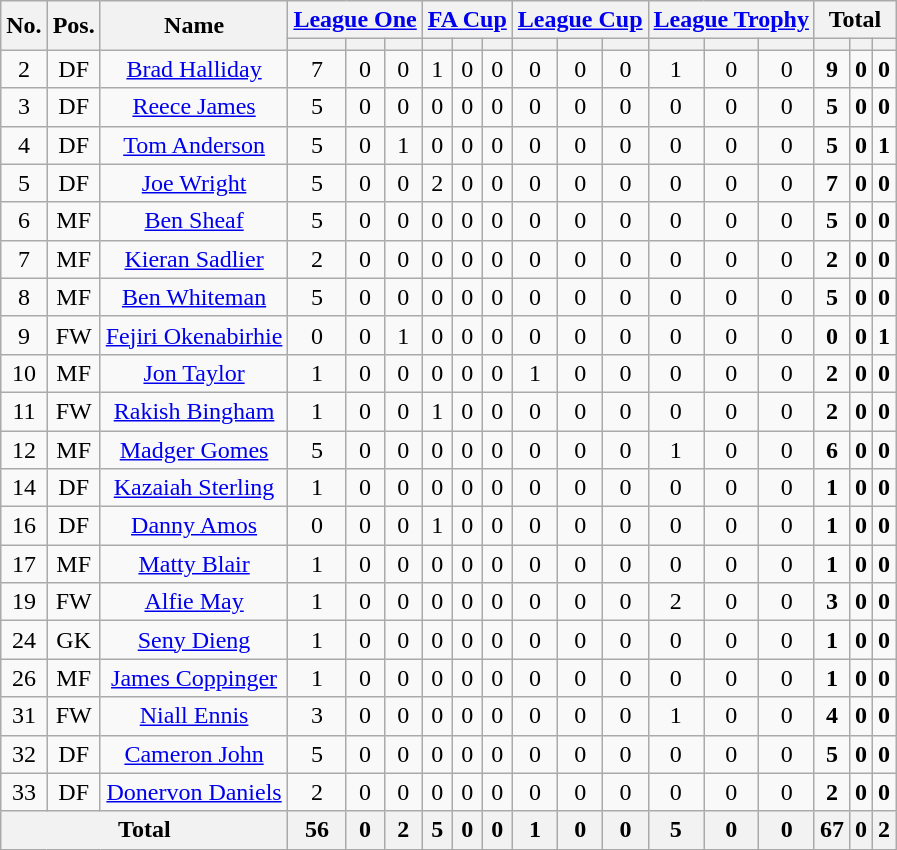<table class="wikitable sortable" style="text-align: center">
<tr>
<th rowspan="2">No.</th>
<th rowspan="2">Pos.</th>
<th rowspan="2">Name</th>
<th colspan="3"><a href='#'>League One</a></th>
<th colspan="3"><a href='#'>FA Cup</a></th>
<th colspan="3"><a href='#'>League Cup</a></th>
<th colspan="3"><a href='#'>League Trophy</a></th>
<th colspan="3">Total</th>
</tr>
<tr>
<th></th>
<th></th>
<th></th>
<th></th>
<th></th>
<th></th>
<th></th>
<th></th>
<th></th>
<th></th>
<th></th>
<th></th>
<th></th>
<th></th>
<th></th>
</tr>
<tr>
<td>2</td>
<td>DF</td>
<td><a href='#'>Brad Halliday</a></td>
<td>7</td>
<td>0</td>
<td>0</td>
<td>1</td>
<td>0</td>
<td>0</td>
<td>0</td>
<td>0</td>
<td>0</td>
<td>1</td>
<td>0</td>
<td>0</td>
<td><strong>9</strong></td>
<td><strong>0</strong></td>
<td><strong>0</strong></td>
</tr>
<tr>
<td>3</td>
<td>DF</td>
<td><a href='#'>Reece James</a></td>
<td>5</td>
<td>0</td>
<td>0</td>
<td>0</td>
<td>0</td>
<td>0</td>
<td>0</td>
<td>0</td>
<td>0</td>
<td>0</td>
<td>0</td>
<td>0</td>
<td><strong>5</strong></td>
<td><strong>0</strong></td>
<td><strong>0</strong></td>
</tr>
<tr>
<td>4</td>
<td>DF</td>
<td><a href='#'>Tom Anderson</a></td>
<td>5</td>
<td>0</td>
<td>1</td>
<td>0</td>
<td>0</td>
<td>0</td>
<td>0</td>
<td>0</td>
<td>0</td>
<td>0</td>
<td>0</td>
<td>0</td>
<td><strong>5</strong></td>
<td><strong>0</strong></td>
<td><strong>1</strong></td>
</tr>
<tr>
<td>5</td>
<td>DF</td>
<td><a href='#'>Joe Wright</a></td>
<td>5</td>
<td>0</td>
<td>0</td>
<td>2</td>
<td>0</td>
<td>0</td>
<td>0</td>
<td>0</td>
<td>0</td>
<td>0</td>
<td>0</td>
<td>0</td>
<td><strong>7</strong></td>
<td><strong>0</strong></td>
<td><strong>0</strong></td>
</tr>
<tr>
<td>6</td>
<td>MF</td>
<td><a href='#'>Ben Sheaf</a></td>
<td>5</td>
<td>0</td>
<td>0</td>
<td>0</td>
<td>0</td>
<td>0</td>
<td>0</td>
<td>0</td>
<td>0</td>
<td>0</td>
<td>0</td>
<td>0</td>
<td><strong>5</strong></td>
<td><strong>0</strong></td>
<td><strong>0</strong></td>
</tr>
<tr>
<td>7</td>
<td>MF</td>
<td><a href='#'>Kieran Sadlier</a></td>
<td>2</td>
<td>0</td>
<td>0</td>
<td>0</td>
<td>0</td>
<td>0</td>
<td>0</td>
<td>0</td>
<td>0</td>
<td>0</td>
<td>0</td>
<td>0</td>
<td><strong>2</strong></td>
<td><strong>0</strong></td>
<td><strong>0</strong></td>
</tr>
<tr>
<td>8</td>
<td>MF</td>
<td><a href='#'>Ben Whiteman</a></td>
<td>5</td>
<td>0</td>
<td>0</td>
<td>0</td>
<td>0</td>
<td>0</td>
<td>0</td>
<td>0</td>
<td>0</td>
<td>0</td>
<td>0</td>
<td>0</td>
<td><strong>5</strong></td>
<td><strong>0</strong></td>
<td><strong>0</strong></td>
</tr>
<tr>
<td>9</td>
<td>FW</td>
<td><a href='#'>Fejiri Okenabirhie</a></td>
<td>0</td>
<td>0</td>
<td>1</td>
<td>0</td>
<td>0</td>
<td>0</td>
<td>0</td>
<td>0</td>
<td>0</td>
<td>0</td>
<td>0</td>
<td>0</td>
<td><strong>0</strong></td>
<td><strong>0</strong></td>
<td><strong>1</strong></td>
</tr>
<tr>
<td>10</td>
<td>MF</td>
<td><a href='#'>Jon Taylor</a></td>
<td>1</td>
<td>0</td>
<td>0</td>
<td>0</td>
<td>0</td>
<td>0</td>
<td>1</td>
<td>0</td>
<td>0</td>
<td>0</td>
<td>0</td>
<td>0</td>
<td><strong>2</strong></td>
<td><strong>0</strong></td>
<td><strong>0</strong></td>
</tr>
<tr>
<td>11</td>
<td>FW</td>
<td><a href='#'>Rakish Bingham</a></td>
<td>1</td>
<td>0</td>
<td>0</td>
<td>1</td>
<td>0</td>
<td>0</td>
<td>0</td>
<td>0</td>
<td>0</td>
<td>0</td>
<td>0</td>
<td>0</td>
<td><strong>2</strong></td>
<td><strong>0</strong></td>
<td><strong>0</strong></td>
</tr>
<tr>
<td>12</td>
<td>MF</td>
<td><a href='#'>Madger Gomes</a></td>
<td>5</td>
<td>0</td>
<td>0</td>
<td>0</td>
<td>0</td>
<td>0</td>
<td>0</td>
<td>0</td>
<td>0</td>
<td>1</td>
<td>0</td>
<td>0</td>
<td><strong>6</strong></td>
<td><strong>0</strong></td>
<td><strong>0</strong></td>
</tr>
<tr>
<td>14</td>
<td>DF</td>
<td><a href='#'>Kazaiah Sterling</a></td>
<td>1</td>
<td>0</td>
<td>0</td>
<td>0</td>
<td>0</td>
<td>0</td>
<td>0</td>
<td>0</td>
<td>0</td>
<td>0</td>
<td>0</td>
<td>0</td>
<td><strong>1</strong></td>
<td><strong>0</strong></td>
<td><strong>0</strong></td>
</tr>
<tr>
<td>16</td>
<td>DF</td>
<td><a href='#'>Danny Amos</a></td>
<td>0</td>
<td>0</td>
<td>0</td>
<td>1</td>
<td>0</td>
<td>0</td>
<td>0</td>
<td>0</td>
<td>0</td>
<td>0</td>
<td>0</td>
<td>0</td>
<td><strong>1</strong></td>
<td><strong>0</strong></td>
<td><strong>0</strong></td>
</tr>
<tr>
<td>17</td>
<td>MF</td>
<td><a href='#'>Matty Blair</a></td>
<td>1</td>
<td>0</td>
<td>0</td>
<td>0</td>
<td>0</td>
<td>0</td>
<td>0</td>
<td>0</td>
<td>0</td>
<td>0</td>
<td>0</td>
<td>0</td>
<td><strong>1</strong></td>
<td><strong>0</strong></td>
<td><strong>0</strong></td>
</tr>
<tr>
<td>19</td>
<td>FW</td>
<td><a href='#'>Alfie May</a></td>
<td>1</td>
<td>0</td>
<td>0</td>
<td>0</td>
<td>0</td>
<td>0</td>
<td>0</td>
<td>0</td>
<td>0</td>
<td>2</td>
<td>0</td>
<td>0</td>
<td><strong>3</strong></td>
<td><strong>0</strong></td>
<td><strong>0</strong></td>
</tr>
<tr>
<td>24</td>
<td>GK</td>
<td><a href='#'>Seny Dieng</a></td>
<td>1</td>
<td>0</td>
<td>0</td>
<td>0</td>
<td>0</td>
<td>0</td>
<td>0</td>
<td>0</td>
<td>0</td>
<td>0</td>
<td>0</td>
<td>0</td>
<td><strong>1</strong></td>
<td><strong>0</strong></td>
<td><strong>0</strong></td>
</tr>
<tr>
<td>26</td>
<td>MF</td>
<td><a href='#'>James Coppinger</a></td>
<td>1</td>
<td>0</td>
<td>0</td>
<td>0</td>
<td>0</td>
<td>0</td>
<td>0</td>
<td>0</td>
<td>0</td>
<td>0</td>
<td>0</td>
<td>0</td>
<td><strong>1</strong></td>
<td><strong>0</strong></td>
<td><strong>0</strong></td>
</tr>
<tr>
<td>31</td>
<td>FW</td>
<td><a href='#'>Niall Ennis</a></td>
<td>3</td>
<td>0</td>
<td>0</td>
<td>0</td>
<td>0</td>
<td>0</td>
<td>0</td>
<td>0</td>
<td>0</td>
<td>1</td>
<td>0</td>
<td>0</td>
<td><strong>4</strong></td>
<td><strong>0</strong></td>
<td><strong>0</strong></td>
</tr>
<tr>
<td>32</td>
<td>DF</td>
<td><a href='#'>Cameron John</a></td>
<td>5</td>
<td>0</td>
<td>0</td>
<td>0</td>
<td>0</td>
<td>0</td>
<td>0</td>
<td>0</td>
<td>0</td>
<td>0</td>
<td>0</td>
<td>0</td>
<td><strong>5</strong></td>
<td><strong>0</strong></td>
<td><strong>0</strong></td>
</tr>
<tr>
<td>33</td>
<td>DF</td>
<td><a href='#'>Donervon Daniels</a></td>
<td>2</td>
<td>0</td>
<td>0</td>
<td>0</td>
<td>0</td>
<td>0</td>
<td>0</td>
<td>0</td>
<td>0</td>
<td>0</td>
<td>0</td>
<td>0</td>
<td><strong>2</strong></td>
<td><strong>0</strong></td>
<td><strong>0</strong></td>
</tr>
<tr>
<th colspan="3">Total</th>
<th>56</th>
<th>0</th>
<th>2</th>
<th>5</th>
<th>0</th>
<th>0</th>
<th>1</th>
<th>0</th>
<th>0</th>
<th>5</th>
<th>0</th>
<th>0</th>
<th>67</th>
<th>0</th>
<th>2</th>
</tr>
</table>
